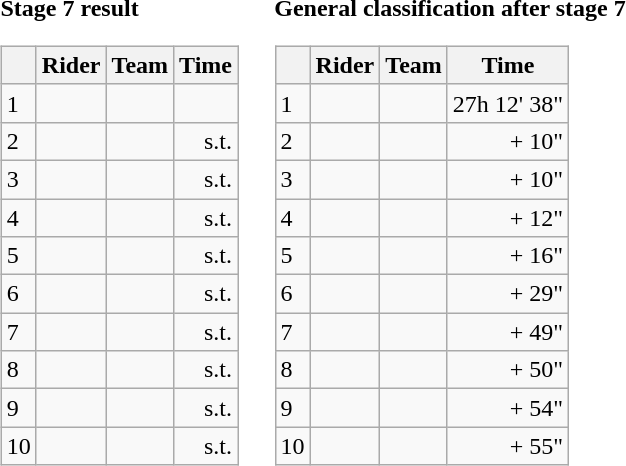<table>
<tr>
<td><strong>Stage 7 result</strong><br><table class="wikitable">
<tr>
<th></th>
<th>Rider</th>
<th>Team</th>
<th>Time</th>
</tr>
<tr>
<td>1</td>
<td></td>
<td></td>
<td align="right"></td>
</tr>
<tr>
<td>2</td>
<td></td>
<td></td>
<td align="right">s.t.</td>
</tr>
<tr>
<td>3</td>
<td></td>
<td></td>
<td align="right">s.t.</td>
</tr>
<tr>
<td>4</td>
<td></td>
<td></td>
<td align="right">s.t.</td>
</tr>
<tr>
<td>5</td>
<td></td>
<td></td>
<td align="right">s.t.</td>
</tr>
<tr>
<td>6</td>
<td></td>
<td></td>
<td align="right">s.t.</td>
</tr>
<tr>
<td>7</td>
<td></td>
<td></td>
<td align="right">s.t.</td>
</tr>
<tr>
<td>8</td>
<td></td>
<td></td>
<td align="right">s.t.</td>
</tr>
<tr>
<td>9</td>
<td></td>
<td></td>
<td align="right">s.t.</td>
</tr>
<tr>
<td>10</td>
<td></td>
<td></td>
<td align="right">s.t.</td>
</tr>
</table>
</td>
<td></td>
<td><strong>General classification after stage 7</strong><br><table class="wikitable">
<tr>
<th></th>
<th>Rider</th>
<th>Team</th>
<th>Time</th>
</tr>
<tr>
<td>1</td>
<td> </td>
<td></td>
<td align="right">27h 12' 38"</td>
</tr>
<tr>
<td>2</td>
<td></td>
<td></td>
<td align="right">+ 10"</td>
</tr>
<tr>
<td>3</td>
<td></td>
<td></td>
<td align="right">+ 10"</td>
</tr>
<tr>
<td>4</td>
<td></td>
<td></td>
<td align="right">+ 12"</td>
</tr>
<tr>
<td>5</td>
<td></td>
<td></td>
<td align="right">+ 16"</td>
</tr>
<tr>
<td>6</td>
<td></td>
<td></td>
<td align="right">+ 29"</td>
</tr>
<tr>
<td>7</td>
<td></td>
<td></td>
<td align="right">+ 49"</td>
</tr>
<tr>
<td>8</td>
<td></td>
<td></td>
<td align="right">+ 50"</td>
</tr>
<tr>
<td>9</td>
<td></td>
<td></td>
<td align="right">+ 54"</td>
</tr>
<tr>
<td>10</td>
<td></td>
<td></td>
<td align="right">+ 55"</td>
</tr>
</table>
</td>
</tr>
</table>
